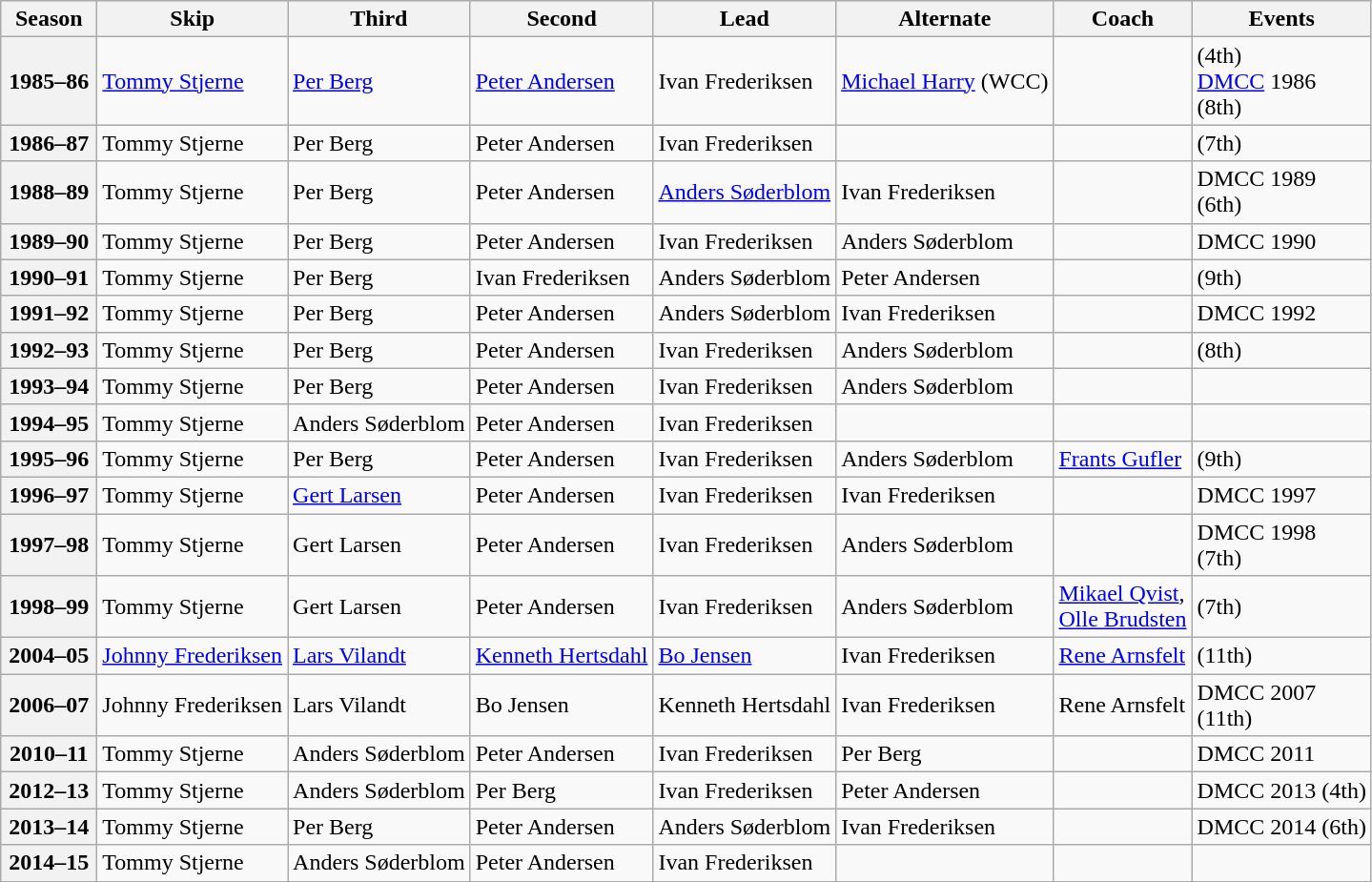<table class="wikitable">
<tr>
<th scope="col" width=60>Season</th>
<th scope="col">Skip</th>
<th scope="col">Third</th>
<th scope="col">Second</th>
<th scope="col">Lead</th>
<th scope="col">Alternate</th>
<th scope="col">Coach</th>
<th scope="col">Events</th>
</tr>
<tr>
<th scope="row">1985–86</th>
<td><a href='#'>Tommy Stjerne</a></td>
<td><a href='#'>Per Berg</a></td>
<td><a href='#'>Peter Andersen</a></td>
<td>Ivan Frederiksen</td>
<td><a href='#'>Michael Harry</a> (WCC)</td>
<td></td>
<td> (4th)<br><a href='#'>DMCC</a> 1986 <br> (8th)</td>
</tr>
<tr>
<th scope="row">1986–87</th>
<td>Tommy Stjerne</td>
<td>Per Berg</td>
<td>Peter Andersen</td>
<td>Ivan Frederiksen</td>
<td></td>
<td></td>
<td> (7th)</td>
</tr>
<tr>
<th scope="row">1988–89</th>
<td>Tommy Stjerne</td>
<td>Per Berg</td>
<td>Peter Andersen</td>
<td><a href='#'>Anders Søderblom</a></td>
<td>Ivan Frederiksen</td>
<td></td>
<td>DMCC 1989 <br> (6th)</td>
</tr>
<tr>
<th scope="row">1989–90</th>
<td>Tommy Stjerne</td>
<td>Per Berg</td>
<td>Peter Andersen</td>
<td>Ivan Frederiksen</td>
<td>Anders Søderblom</td>
<td></td>
<td>DMCC 1990 <br> </td>
</tr>
<tr>
<th scope="row">1990–91</th>
<td>Tommy Stjerne</td>
<td>Per Berg</td>
<td>Ivan Frederiksen</td>
<td>Anders Søderblom</td>
<td>Peter Andersen</td>
<td></td>
<td> (9th)</td>
</tr>
<tr>
<th scope="row">1991–92</th>
<td>Tommy Stjerne</td>
<td>Per Berg</td>
<td>Peter Andersen</td>
<td>Anders Søderblom</td>
<td>Ivan Frederiksen</td>
<td></td>
<td>DMCC 1992 </td>
</tr>
<tr>
<th scope="row">1992–93</th>
<td>Tommy Stjerne</td>
<td>Per Berg</td>
<td>Peter Andersen</td>
<td>Ivan Frederiksen</td>
<td>Anders Søderblom</td>
<td></td>
<td> (8th)</td>
</tr>
<tr>
<th scope="row">1993–94</th>
<td>Tommy Stjerne</td>
<td>Per Berg</td>
<td>Peter Andersen</td>
<td>Ivan Frederiksen</td>
<td>Anders Søderblom</td>
<td></td>
<td> </td>
</tr>
<tr>
<th scope="row">1994–95</th>
<td>Tommy Stjerne</td>
<td>Anders Søderblom</td>
<td>Peter Andersen</td>
<td>Ivan Frederiksen</td>
<td></td>
<td></td>
<td></td>
</tr>
<tr>
<th scope="row">1995–96</th>
<td>Tommy Stjerne</td>
<td>Per Berg</td>
<td>Peter Andersen</td>
<td>Ivan Frederiksen</td>
<td>Anders Søderblom</td>
<td><a href='#'>Frants Gufler</a></td>
<td> (9th)</td>
</tr>
<tr>
<th scope="row">1996–97</th>
<td>Tommy Stjerne</td>
<td><a href='#'>Gert Larsen</a></td>
<td>Peter Andersen</td>
<td>Ivan Frederiksen</td>
<td>Ivan Frederiksen</td>
<td></td>
<td>DMCC 1997 </td>
</tr>
<tr>
<th scope="row">1997–98</th>
<td>Tommy Stjerne</td>
<td>Gert Larsen</td>
<td>Peter Andersen</td>
<td>Ivan Frederiksen</td>
<td>Anders Søderblom</td>
<td></td>
<td>DMCC 1998 <br> (7th)</td>
</tr>
<tr>
<th scope="row">1998–99</th>
<td>Tommy Stjerne</td>
<td>Gert Larsen</td>
<td>Peter Andersen</td>
<td>Ivan Frederiksen</td>
<td>Anders Søderblom</td>
<td><a href='#'>Mikael Qvist</a>,<br><a href='#'>Olle Brudsten</a></td>
<td> (7th)</td>
</tr>
<tr>
<th scope="row">2004–05</th>
<td><a href='#'>Johnny Frederiksen</a></td>
<td><a href='#'>Lars Vilandt</a></td>
<td><a href='#'>Kenneth Hertsdahl</a></td>
<td><a href='#'>Bo Jensen</a></td>
<td>Ivan Frederiksen</td>
<td><a href='#'>Rene Arnsfelt</a></td>
<td> (11th)</td>
</tr>
<tr>
<th scope="row">2006–07</th>
<td>Johnny Frederiksen</td>
<td>Lars Vilandt</td>
<td>Bo Jensen</td>
<td>Kenneth Hertsdahl</td>
<td>Ivan Frederiksen</td>
<td>Rene Arnsfelt</td>
<td>DMCC 2007 <br> (11th)</td>
</tr>
<tr>
<th scope="row">2010–11</th>
<td>Tommy Stjerne</td>
<td>Anders Søderblom</td>
<td>Peter Andersen</td>
<td>Ivan Frederiksen</td>
<td>Per Berg</td>
<td></td>
<td>DMCC 2011 </td>
</tr>
<tr>
<th scope="row">2012–13</th>
<td>Tommy Stjerne</td>
<td>Anders Søderblom</td>
<td>Per Berg</td>
<td>Ivan Frederiksen</td>
<td>Peter Andersen</td>
<td></td>
<td>DMCC 2013 (4th)</td>
</tr>
<tr>
<th scope="row">2013–14</th>
<td>Tommy Stjerne</td>
<td>Per Berg</td>
<td>Peter Andersen</td>
<td>Anders Søderblom</td>
<td>Ivan Frederiksen</td>
<td></td>
<td>DMCC 2014 (6th)</td>
</tr>
<tr>
<th scope="row">2014–15</th>
<td>Tommy Stjerne</td>
<td>Anders Søderblom</td>
<td>Peter Andersen</td>
<td>Ivan Frederiksen</td>
<td></td>
<td></td>
<td></td>
</tr>
</table>
